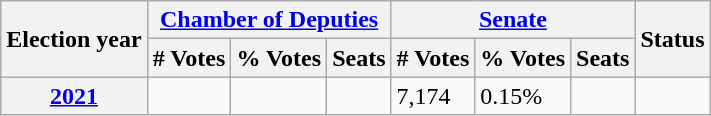<table class="wikitable">
<tr>
<th rowspan=2>Election year</th>
<th colspan=3><a href='#'>Chamber of Deputies</a></th>
<th colspan=3><a href='#'>Senate</a></th>
<th rowspan=2>Status</th>
</tr>
<tr>
<th># Votes</th>
<th>% Votes</th>
<th>Seats</th>
<th># Votes</th>
<th>% Votes</th>
<th>Seats</th>
</tr>
<tr>
<th><a href='#'>2021</a></th>
<td></td>
<td></td>
<td></td>
<td>7,174</td>
<td>0.15%</td>
<td></td>
<td></td>
</tr>
</table>
